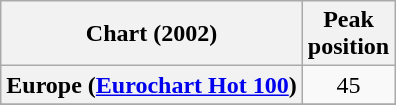<table class="wikitable sortable plainrowheaders" style="text-align:center">
<tr>
<th>Chart (2002)</th>
<th>Peak<br>position</th>
</tr>
<tr>
<th scope="row">Europe (<a href='#'>Eurochart Hot 100</a>)</th>
<td>45</td>
</tr>
<tr>
</tr>
<tr>
</tr>
<tr>
</tr>
</table>
